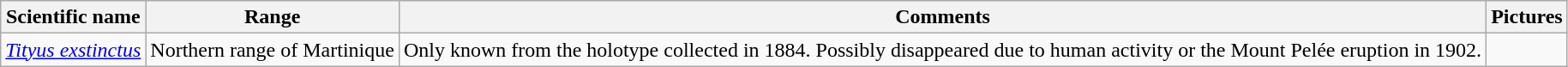<table class="wikitable sortable">
<tr>
<th>Scientific name</th>
<th>Range</th>
<th class="unsortable">Comments</th>
<th>Pictures</th>
</tr>
<tr>
<td><em><a href='#'>Tityus exstinctus</a></em></td>
<td>Northern range of Martinique</td>
<td>Only known from the holotype collected in 1884. Possibly disappeared due to human activity or the Mount Pelée eruption in 1902.</td>
<td></td>
</tr>
</table>
